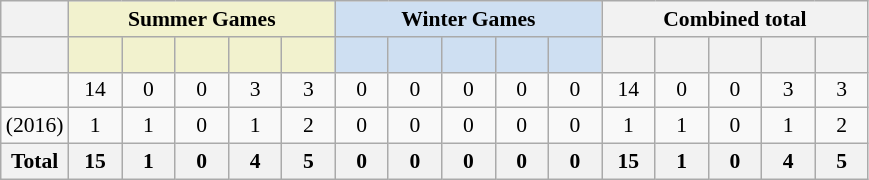<table class="wikitable sortable" style="margin-top:0; text-align:center; font-size:90%;">
<tr>
<th></th>
<th align="center" style="background-color:#f2f2ce;" colspan="5" ;>Summer Games</th>
<th align="center" style="background-color:#cedff2;" colspan="5" ;>Winter Games</th>
<th align="center" colspan="5" ;>Combined total</th>
</tr>
<tr>
<th></th>
<th style="background-color:#f2f2ce; width:2em;"><br></th>
<th style="background-color:#f2f2ce; width:2em;"><br></th>
<th style="background-color:#f2f2ce; width:2em;"><br></th>
<th style="background-color:#f2f2ce; width:2em;"><br></th>
<th style="background-color:#f2f2ce; width:2em;"><br></th>
<th style="background-color:#cedff2; width:2em;"><br></th>
<th style="background-color:#cedff2; width:2em;"><br></th>
<th style="background-color:#cedff2; width:2em;"><br></th>
<th style="background-color:#cedff2; width:2em;"><br></th>
<th style="background-color:#cedff2; width:2em;"><br></th>
<th style="width:2em;"><br></th>
<th style="width:2em;"><br></th>
<th style="width:2em;"><br></th>
<th style="width:2em;"><br></th>
<th style="width:2em;"><br></th>
</tr>
<tr>
<td align=left></td>
<td>14</td>
<td>0</td>
<td>0</td>
<td>3</td>
<td>3</td>
<td>0</td>
<td>0</td>
<td>0</td>
<td>0</td>
<td>0</td>
<td>14</td>
<td>0</td>
<td>0</td>
<td>3</td>
<td>3</td>
</tr>
<tr>
<td align=left> (2016)</td>
<td>1</td>
<td>1</td>
<td>0</td>
<td>1</td>
<td>2</td>
<td>0</td>
<td>0</td>
<td>0</td>
<td>0</td>
<td>0</td>
<td>1</td>
<td>1</td>
<td>0</td>
<td>1</td>
<td>2</td>
</tr>
<tr>
<th style="text-align: center;">Total</th>
<th>15</th>
<th>1</th>
<th>0</th>
<th>4</th>
<th>5</th>
<th>0</th>
<th>0</th>
<th>0</th>
<th>0</th>
<th>0</th>
<th>15</th>
<th>1</th>
<th>0</th>
<th>4</th>
<th>5</th>
</tr>
</table>
